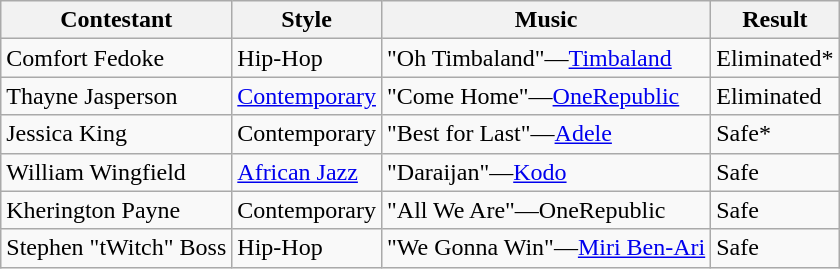<table class="wikitable">
<tr>
<th>Contestant</th>
<th>Style</th>
<th>Music</th>
<th>Result</th>
</tr>
<tr>
<td>Comfort Fedoke</td>
<td>Hip-Hop</td>
<td>"Oh Timbaland"—<a href='#'>Timbaland</a></td>
<td>Eliminated*</td>
</tr>
<tr>
<td>Thayne Jasperson</td>
<td><a href='#'>Contemporary</a></td>
<td>"Come Home"—<a href='#'>OneRepublic</a></td>
<td>Eliminated</td>
</tr>
<tr>
<td>Jessica King</td>
<td>Contemporary</td>
<td>"Best for Last"—<a href='#'>Adele</a></td>
<td>Safe*</td>
</tr>
<tr>
<td>William Wingfield</td>
<td><a href='#'>African Jazz</a></td>
<td>"Daraijan"—<a href='#'>Kodo</a></td>
<td>Safe</td>
</tr>
<tr>
<td>Kherington Payne</td>
<td>Contemporary</td>
<td>"All We Are"—OneRepublic</td>
<td>Safe</td>
</tr>
<tr>
<td>Stephen "tWitch" Boss</td>
<td>Hip-Hop</td>
<td>"We Gonna Win"—<a href='#'>Miri Ben-Ari</a></td>
<td>Safe</td>
</tr>
</table>
